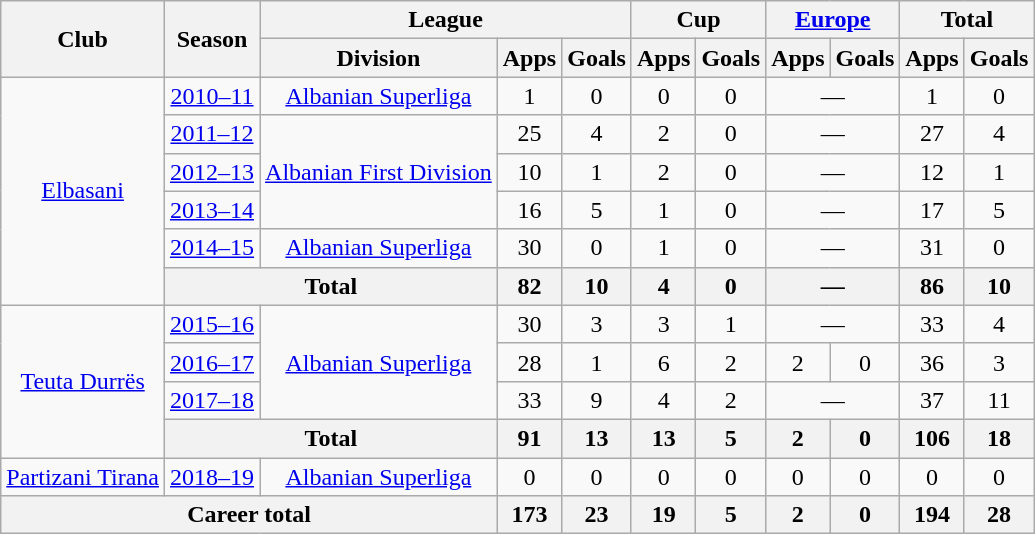<table class="wikitable" style="text-align:center">
<tr>
<th rowspan="2">Club</th>
<th rowspan="2">Season</th>
<th colspan="3">League</th>
<th colspan="2">Cup</th>
<th colspan="2"><a href='#'>Europe</a></th>
<th colspan="2">Total</th>
</tr>
<tr>
<th>Division</th>
<th>Apps</th>
<th>Goals</th>
<th>Apps</th>
<th>Goals</th>
<th>Apps</th>
<th>Goals</th>
<th>Apps</th>
<th>Goals</th>
</tr>
<tr>
<td rowspan="6"><a href='#'>Elbasani</a></td>
<td><a href='#'>2010–11</a></td>
<td rowspan="1"><a href='#'>Albanian Superliga</a></td>
<td>1</td>
<td>0</td>
<td>0</td>
<td>0</td>
<td colspan="2">—</td>
<td>1</td>
<td>0</td>
</tr>
<tr>
<td><a href='#'>2011–12</a></td>
<td rowspan="3"><a href='#'>Albanian First Division</a></td>
<td>25</td>
<td>4</td>
<td>2</td>
<td>0</td>
<td colspan="2">—</td>
<td>27</td>
<td>4</td>
</tr>
<tr>
<td><a href='#'>2012–13</a></td>
<td>10</td>
<td>1</td>
<td>2</td>
<td>0</td>
<td colspan="2">—</td>
<td>12</td>
<td>1</td>
</tr>
<tr>
<td><a href='#'>2013–14</a></td>
<td>16</td>
<td>5</td>
<td>1</td>
<td>0</td>
<td colspan="2">—</td>
<td>17</td>
<td>5</td>
</tr>
<tr>
<td><a href='#'>2014–15</a></td>
<td rowspan="1"><a href='#'>Albanian Superliga</a></td>
<td>30</td>
<td>0</td>
<td>1</td>
<td>0</td>
<td colspan="2">—</td>
<td>31</td>
<td>0</td>
</tr>
<tr>
<th colspan="2">Total</th>
<th>82</th>
<th>10</th>
<th>4</th>
<th>0</th>
<th colspan="2">—</th>
<th>86</th>
<th>10</th>
</tr>
<tr>
<td rowspan="4"><a href='#'>Teuta Durrës</a></td>
<td><a href='#'>2015–16</a></td>
<td rowspan="3"><a href='#'>Albanian Superliga</a></td>
<td>30</td>
<td>3</td>
<td>3</td>
<td>1</td>
<td colspan="2">—</td>
<td>33</td>
<td>4</td>
</tr>
<tr>
<td><a href='#'>2016–17</a></td>
<td>28</td>
<td>1</td>
<td>6</td>
<td>2</td>
<td>2</td>
<td>0</td>
<td>36</td>
<td>3</td>
</tr>
<tr>
<td><a href='#'>2017–18</a></td>
<td>33</td>
<td>9</td>
<td>4</td>
<td>2</td>
<td colspan="2">—</td>
<td>37</td>
<td>11</td>
</tr>
<tr>
<th colspan="2">Total</th>
<th>91</th>
<th>13</th>
<th>13</th>
<th>5</th>
<th>2</th>
<th>0</th>
<th>106</th>
<th>18</th>
</tr>
<tr>
<td rowspan="1"><a href='#'>Partizani Tirana</a></td>
<td><a href='#'>2018–19</a></td>
<td rowspan="1"><a href='#'>Albanian Superliga</a></td>
<td>0</td>
<td>0</td>
<td>0</td>
<td>0</td>
<td>0</td>
<td>0</td>
<td>0</td>
<td>0</td>
</tr>
<tr>
<th colspan="3">Career total</th>
<th>173</th>
<th>23</th>
<th>19</th>
<th>5</th>
<th>2</th>
<th>0</th>
<th>194</th>
<th>28</th>
</tr>
</table>
